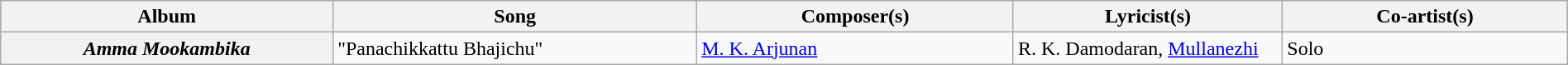<table class="wikitable plainrowheaders" width="100%" textcolor:#000;">
<tr style="background:#cfc; text-align:center;">
<th scope="col" width=21%>Album</th>
<th scope="col" width=23%>Song</th>
<th scope="col" width=20%>Composer(s)</th>
<th scope="col" width=17%>Lyricist(s)</th>
<th scope="col" width=18%>Co-artist(s)</th>
</tr>
<tr>
<th scope="row"><em>Amma Mookambika</em></th>
<td>"Panachikkattu Bhajichu"</td>
<td><a href='#'>M. K. Arjunan</a></td>
<td>R. K. Damodaran, <a href='#'>Mullanezhi</a></td>
<td>Solo</td>
</tr>
</table>
